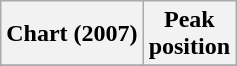<table class="wikitable sortable">
<tr>
<th align="center">Chart (2007)</th>
<th align="center">Peak<br>position</th>
</tr>
<tr>
</tr>
</table>
